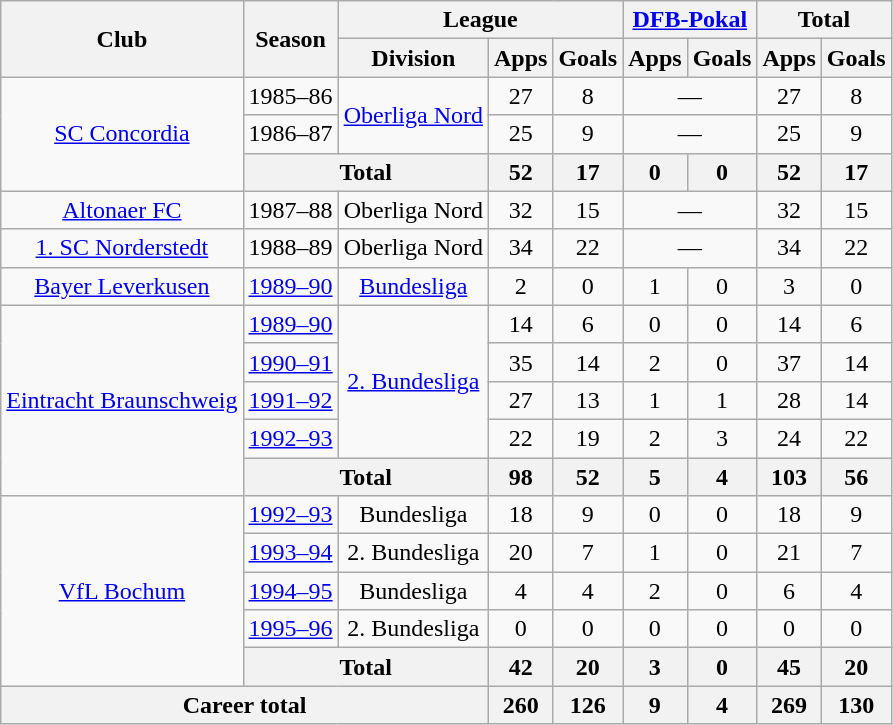<table class="wikitable" style="text-align:center">
<tr>
<th rowspan="2">Club</th>
<th rowspan="2">Season</th>
<th colspan="3">League</th>
<th colspan="2"><a href='#'>DFB-Pokal</a></th>
<th colspan="2">Total</th>
</tr>
<tr>
<th>Division</th>
<th>Apps</th>
<th>Goals</th>
<th>Apps</th>
<th>Goals</th>
<th>Apps</th>
<th>Goals</th>
</tr>
<tr>
<td rowspan="3"><a href='#'>SC Concordia</a></td>
<td>1985–86</td>
<td rowspan="2"><a href='#'>Oberliga Nord</a></td>
<td>27</td>
<td>8</td>
<td colspan="2">—</td>
<td>27</td>
<td>8</td>
</tr>
<tr>
<td>1986–87</td>
<td>25</td>
<td>9</td>
<td colspan="2">—</td>
<td>25</td>
<td>9</td>
</tr>
<tr>
<th colspan="2">Total</th>
<th>52</th>
<th>17</th>
<th>0</th>
<th>0</th>
<th>52</th>
<th>17</th>
</tr>
<tr>
<td><a href='#'>Altonaer FC</a></td>
<td>1987–88</td>
<td>Oberliga Nord</td>
<td>32</td>
<td>15</td>
<td colspan="2">—</td>
<td>32</td>
<td>15</td>
</tr>
<tr>
<td><a href='#'>1. SC Norderstedt</a></td>
<td>1988–89</td>
<td>Oberliga Nord</td>
<td>34</td>
<td>22</td>
<td colspan="2">—</td>
<td>34</td>
<td>22</td>
</tr>
<tr>
<td><a href='#'>Bayer Leverkusen</a></td>
<td><a href='#'>1989–90</a></td>
<td><a href='#'>Bundesliga</a></td>
<td>2</td>
<td>0</td>
<td>1</td>
<td>0</td>
<td>3</td>
<td>0</td>
</tr>
<tr>
<td rowspan="5"><a href='#'>Eintracht Braunschweig</a></td>
<td><a href='#'>1989–90</a></td>
<td rowspan="4"><a href='#'>2. Bundesliga</a></td>
<td>14</td>
<td>6</td>
<td>0</td>
<td>0</td>
<td>14</td>
<td>6</td>
</tr>
<tr>
<td><a href='#'>1990–91</a></td>
<td>35</td>
<td>14</td>
<td>2</td>
<td>0</td>
<td>37</td>
<td>14</td>
</tr>
<tr>
<td><a href='#'>1991–92</a></td>
<td>27</td>
<td>13</td>
<td>1</td>
<td>1</td>
<td>28</td>
<td>14</td>
</tr>
<tr>
<td><a href='#'>1992–93</a></td>
<td>22</td>
<td>19</td>
<td>2</td>
<td>3</td>
<td>24</td>
<td>22</td>
</tr>
<tr>
<th colspan="2">Total</th>
<th>98</th>
<th>52</th>
<th>5</th>
<th>4</th>
<th>103</th>
<th>56</th>
</tr>
<tr>
<td rowspan="5"><a href='#'>VfL Bochum</a></td>
<td><a href='#'>1992–93</a></td>
<td>Bundesliga</td>
<td>18</td>
<td>9</td>
<td>0</td>
<td>0</td>
<td>18</td>
<td>9</td>
</tr>
<tr>
<td><a href='#'>1993–94</a></td>
<td>2. Bundesliga</td>
<td>20</td>
<td>7</td>
<td>1</td>
<td>0</td>
<td>21</td>
<td>7</td>
</tr>
<tr>
<td><a href='#'>1994–95</a></td>
<td>Bundesliga</td>
<td>4</td>
<td>4</td>
<td>2</td>
<td>0</td>
<td>6</td>
<td>4</td>
</tr>
<tr>
<td><a href='#'>1995–96</a></td>
<td>2. Bundesliga</td>
<td>0</td>
<td>0</td>
<td>0</td>
<td>0</td>
<td>0</td>
<td>0</td>
</tr>
<tr>
<th colspan="2">Total</th>
<th>42</th>
<th>20</th>
<th>3</th>
<th>0</th>
<th>45</th>
<th>20</th>
</tr>
<tr>
<th colspan="3">Career total</th>
<th>260</th>
<th>126</th>
<th>9</th>
<th>4</th>
<th>269</th>
<th>130</th>
</tr>
</table>
